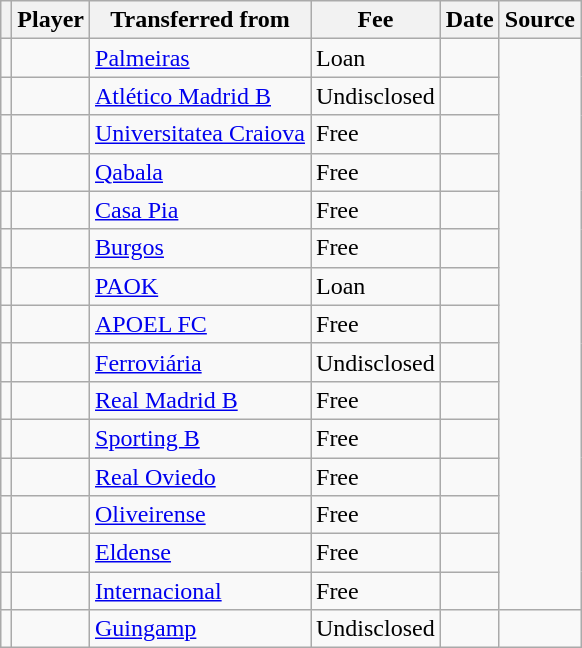<table class="wikitable plainrowheaders sortable">
<tr>
<th></th>
<th scope="col">Player</th>
<th>Transferred from</th>
<th style="width: 65px;">Fee</th>
<th scope="col">Date</th>
<th scope="col">Source</th>
</tr>
<tr>
<td align="center"></td>
<td></td>
<td> <a href='#'>Palmeiras</a></td>
<td>Loan</td>
<td></td>
</tr>
<tr>
<td align="center"></td>
<td></td>
<td> <a href='#'>Atlético Madrid B</a></td>
<td>Undisclosed</td>
<td></td>
</tr>
<tr>
<td align="center"></td>
<td></td>
<td> <a href='#'>Universitatea Craiova</a></td>
<td>Free</td>
<td></td>
</tr>
<tr>
<td align="center"></td>
<td></td>
<td> <a href='#'>Qabala</a></td>
<td>Free</td>
<td></td>
</tr>
<tr>
<td align="center"></td>
<td></td>
<td> <a href='#'>Casa Pia</a></td>
<td>Free</td>
<td></td>
</tr>
<tr>
<td align="center"></td>
<td></td>
<td> <a href='#'>Burgos</a></td>
<td>Free</td>
<td></td>
</tr>
<tr>
<td align="center"></td>
<td></td>
<td> <a href='#'>PAOK</a></td>
<td>Loan</td>
<td></td>
</tr>
<tr>
<td align="center"></td>
<td></td>
<td> <a href='#'>APOEL FC</a></td>
<td>Free</td>
<td></td>
</tr>
<tr>
<td align="center"></td>
<td></td>
<td> <a href='#'>Ferroviária</a></td>
<td>Undisclosed</td>
<td></td>
</tr>
<tr>
<td align="center"></td>
<td></td>
<td> <a href='#'>Real Madrid B</a></td>
<td>Free</td>
<td></td>
</tr>
<tr>
<td align="center"></td>
<td></td>
<td> <a href='#'>Sporting B</a></td>
<td>Free</td>
<td></td>
</tr>
<tr>
<td align="center"></td>
<td></td>
<td> <a href='#'>Real Oviedo</a></td>
<td>Free</td>
<td></td>
</tr>
<tr>
<td align="center"></td>
<td></td>
<td> <a href='#'>Oliveirense</a></td>
<td>Free</td>
<td></td>
</tr>
<tr>
<td align="center"></td>
<td></td>
<td> <a href='#'>Eldense</a></td>
<td>Free</td>
<td></td>
</tr>
<tr>
<td align="center"></td>
<td></td>
<td> <a href='#'>Internacional</a></td>
<td>Free</td>
<td></td>
</tr>
<tr>
<td align="center"></td>
<td></td>
<td> <a href='#'>Guingamp</a></td>
<td>Undisclosed</td>
<td></td>
<td></td>
</tr>
</table>
